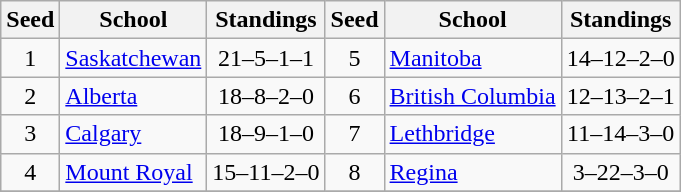<table class="wikitable">
<tr>
<th>Seed</th>
<th width:120px">School</th>
<th>Standings</th>
<th>Seed</th>
<th width:120px">School</th>
<th>Standings</th>
</tr>
<tr>
<td align=center>1</td>
<td><a href='#'>Saskatchewan</a></td>
<td align=center>21–5–1–1</td>
<td align=center>5</td>
<td><a href='#'>Manitoba</a></td>
<td align=center>14–12–2–0</td>
</tr>
<tr>
<td align=center>2</td>
<td><a href='#'>Alberta</a></td>
<td align=center>18–8–2–0</td>
<td align=center>6</td>
<td><a href='#'>British Columbia</a></td>
<td align=center>12–13–2–1</td>
</tr>
<tr>
<td align=center>3</td>
<td><a href='#'>Calgary</a></td>
<td align=center>18–9–1–0</td>
<td align=center>7</td>
<td><a href='#'>Lethbridge</a></td>
<td align=center>11–14–3–0</td>
</tr>
<tr>
<td align=center>4</td>
<td><a href='#'>Mount Royal</a></td>
<td align=center>15–11–2–0</td>
<td align=center>8</td>
<td><a href='#'>Regina</a></td>
<td align=center>3–22–3–0</td>
</tr>
<tr>
</tr>
</table>
